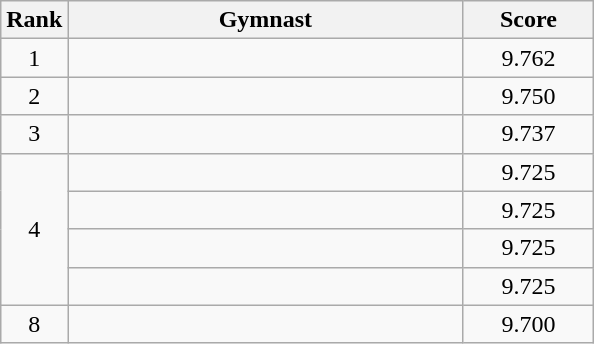<table class="wikitable" style="text-align:center">
<tr>
<th>Rank</th>
<th style="width:16em">Gymnast</th>
<th style="width:5em">Score</th>
</tr>
<tr>
<td>1</td>
<td align=left></td>
<td>9.762</td>
</tr>
<tr>
<td>2</td>
<td align=left></td>
<td>9.750</td>
</tr>
<tr>
<td>3</td>
<td align=left></td>
<td>9.737</td>
</tr>
<tr>
<td rowspan="4">4</td>
<td align=left></td>
<td>9.725</td>
</tr>
<tr>
<td align=left></td>
<td>9.725</td>
</tr>
<tr>
<td align=left></td>
<td>9.725</td>
</tr>
<tr>
<td align=left></td>
<td>9.725</td>
</tr>
<tr>
<td>8</td>
<td align=left></td>
<td>9.700</td>
</tr>
</table>
